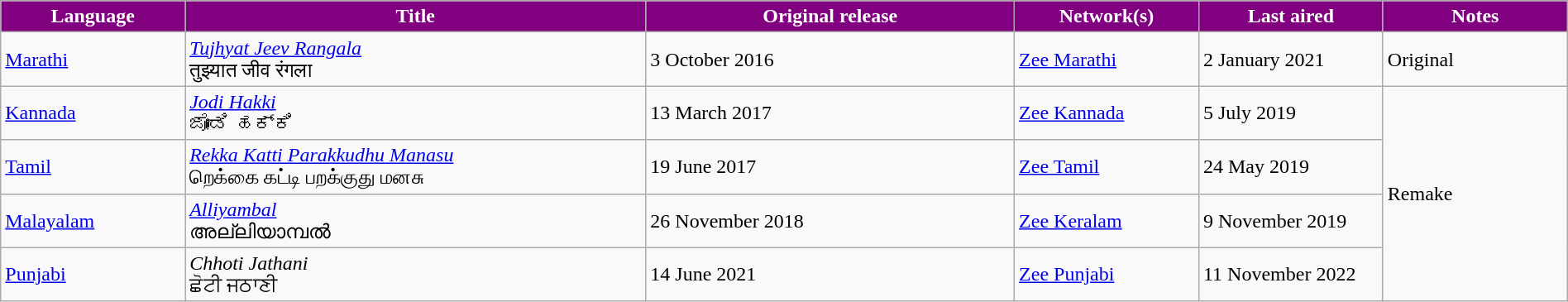<table class="wikitable" style="width: 100%;">
<tr style="color:white">
<th style="background:Purple; width:10%;">Language</th>
<th style="background:Purple; width:25%;">Title</th>
<th style="background:Purple; width:20%;">Original release</th>
<th style="background:Purple; width:10%;">Network(s)</th>
<th style="background:Purple; width:10%;">Last aired</th>
<th style="background:Purple; width:10%;">Notes</th>
</tr>
<tr>
<td><a href='#'>Marathi</a></td>
<td><em><a href='#'>Tujhyat Jeev Rangala</a></em> <br> तुझ्यात जीव रंगला</td>
<td>3 October 2016</td>
<td><a href='#'>Zee Marathi</a></td>
<td>2 January 2021</td>
<td>Original</td>
</tr>
<tr>
<td><a href='#'>Kannada</a></td>
<td><em><a href='#'>Jodi Hakki</a></em> <br> ಜೋಡಿ ಹಕ್ಕಿ</td>
<td>13 March 2017</td>
<td><a href='#'>Zee Kannada</a></td>
<td>5 July 2019</td>
<td rowspan="4">Remake</td>
</tr>
<tr>
<td><a href='#'>Tamil</a></td>
<td><em><a href='#'>Rekka Katti Parakkudhu Manasu</a></em> <br> றெக்கை கட்டி பறக்குது மனசு</td>
<td>19 June 2017</td>
<td><a href='#'>Zee Tamil</a></td>
<td>24 May 2019</td>
</tr>
<tr>
<td><a href='#'>Malayalam</a></td>
<td><em><a href='#'>Alliyambal</a></em> <br> അല്ലിയാമ്പൽ</td>
<td>26 November 2018</td>
<td><a href='#'>Zee Keralam</a></td>
<td>9 November 2019</td>
</tr>
<tr>
<td><a href='#'>Punjabi</a></td>
<td><em>Chhoti Jathani</em> <br> ਛੋਟੀ ਜਠਾਣੀ</td>
<td>14 June 2021</td>
<td><a href='#'>Zee Punjabi</a></td>
<td>11 November 2022</td>
</tr>
</table>
